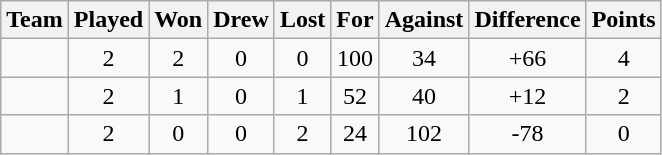<table class="wikitable" style="text-align:center">
<tr>
<th>Team</th>
<th>Played</th>
<th>Won</th>
<th>Drew</th>
<th>Lost</th>
<th>For</th>
<th>Against</th>
<th>Difference</th>
<th>Points</th>
</tr>
<tr>
<td align=left></td>
<td>2</td>
<td>2</td>
<td>0</td>
<td>0</td>
<td>100</td>
<td>34</td>
<td>+66</td>
<td>4</td>
</tr>
<tr>
<td align=left></td>
<td>2</td>
<td>1</td>
<td>0</td>
<td>1</td>
<td>52</td>
<td>40</td>
<td>+12</td>
<td>2</td>
</tr>
<tr>
<td align=left></td>
<td>2</td>
<td>0</td>
<td>0</td>
<td>2</td>
<td>24</td>
<td>102</td>
<td>-78</td>
<td>0</td>
</tr>
</table>
